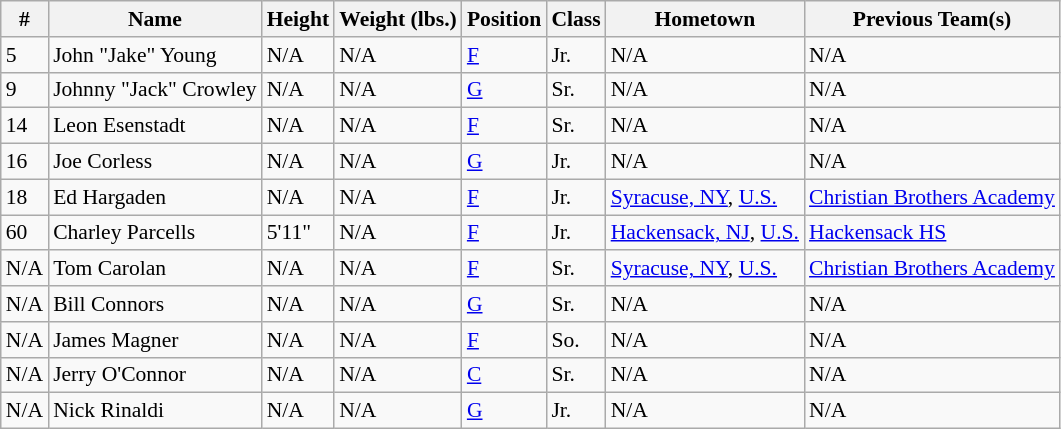<table class="wikitable" style="font-size: 90%">
<tr>
<th>#</th>
<th>Name</th>
<th>Height</th>
<th>Weight (lbs.)</th>
<th>Position</th>
<th>Class</th>
<th>Hometown</th>
<th>Previous Team(s)</th>
</tr>
<tr>
<td>5</td>
<td>John "Jake" Young</td>
<td>N/A</td>
<td>N/A</td>
<td><a href='#'>F</a></td>
<td>Jr.</td>
<td>N/A</td>
<td>N/A</td>
</tr>
<tr>
<td>9</td>
<td>Johnny "Jack" Crowley</td>
<td>N/A</td>
<td>N/A</td>
<td><a href='#'>G</a></td>
<td>Sr.</td>
<td>N/A</td>
<td>N/A</td>
</tr>
<tr>
<td>14</td>
<td>Leon Esenstadt</td>
<td>N/A</td>
<td>N/A</td>
<td><a href='#'>F</a></td>
<td>Sr.</td>
<td>N/A</td>
<td>N/A</td>
</tr>
<tr>
<td>16</td>
<td>Joe Corless</td>
<td>N/A</td>
<td>N/A</td>
<td><a href='#'>G</a></td>
<td>Jr.</td>
<td>N/A</td>
<td>N/A</td>
</tr>
<tr>
<td>18</td>
<td>Ed Hargaden</td>
<td>N/A</td>
<td>N/A</td>
<td><a href='#'>F</a></td>
<td>Jr.</td>
<td><a href='#'>Syracuse, NY</a>, <a href='#'>U.S.</a></td>
<td><a href='#'>Christian Brothers Academy</a></td>
</tr>
<tr>
<td>60</td>
<td>Charley Parcells</td>
<td>5'11"</td>
<td>N/A</td>
<td><a href='#'>F</a></td>
<td>Jr.</td>
<td><a href='#'>Hackensack, NJ</a>, <a href='#'>U.S.</a></td>
<td><a href='#'>Hackensack HS</a></td>
</tr>
<tr>
<td>N/A</td>
<td>Tom Carolan</td>
<td>N/A</td>
<td>N/A</td>
<td><a href='#'>F</a></td>
<td>Sr.</td>
<td><a href='#'>Syracuse, NY</a>, <a href='#'>U.S.</a></td>
<td><a href='#'>Christian Brothers Academy</a></td>
</tr>
<tr>
<td>N/A</td>
<td>Bill Connors</td>
<td>N/A</td>
<td>N/A</td>
<td><a href='#'>G</a></td>
<td>Sr.</td>
<td>N/A</td>
<td>N/A</td>
</tr>
<tr>
<td>N/A</td>
<td>James Magner</td>
<td>N/A</td>
<td>N/A</td>
<td><a href='#'>F</a></td>
<td>So.</td>
<td>N/A</td>
<td>N/A</td>
</tr>
<tr>
<td>N/A</td>
<td>Jerry O'Connor</td>
<td>N/A</td>
<td>N/A</td>
<td><a href='#'>C</a></td>
<td>Sr.</td>
<td>N/A</td>
<td>N/A</td>
</tr>
<tr>
<td>N/A</td>
<td>Nick Rinaldi</td>
<td>N/A</td>
<td>N/A</td>
<td><a href='#'>G</a></td>
<td>Jr.</td>
<td>N/A</td>
<td>N/A</td>
</tr>
</table>
